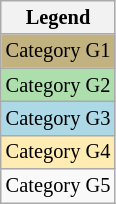<table class="wikitable" style="font-size:85%;">
<tr>
<th>Legend</th>
</tr>
<tr bgcolor=#C2B280>
<td>Category G1</td>
</tr>
<tr bgcolor="#ADDFAD">
<td>Category G2</td>
</tr>
<tr bgcolor="lightblue">
<td>Category G3</td>
</tr>
<tr bgcolor=#ffecb2>
<td>Category G4</td>
</tr>
<tr>
<td>Category G5</td>
</tr>
</table>
